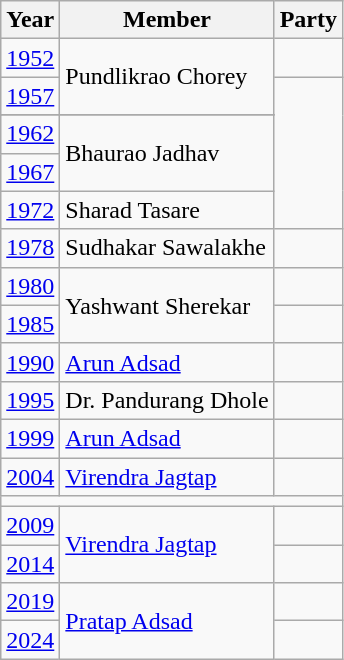<table class="wikitable">
<tr>
<th>Year</th>
<th>Member</th>
<th colspan="2">Party</th>
</tr>
<tr>
<td><a href='#'>1952</a></td>
<td Rowspan=2>Pundlikrao Chorey</td>
<td></td>
</tr>
<tr>
<td><a href='#'>1957</a></td>
</tr>
<tr>
</tr>
<tr>
<td><a href='#'>1962</a></td>
<td Rowspan=2>Bhaurao Jadhav</td>
</tr>
<tr>
<td><a href='#'>1967</a></td>
</tr>
<tr>
<td><a href='#'>1972</a></td>
<td>Sharad Tasare</td>
</tr>
<tr>
<td><a href='#'>1978</a></td>
<td>Sudhakar Sawalakhe</td>
<td></td>
</tr>
<tr>
<td><a href='#'>1980</a></td>
<td Rowspan=2>Yashwant Sherekar</td>
<td></td>
</tr>
<tr>
<td><a href='#'>1985</a></td>
</tr>
<tr>
<td><a href='#'>1990</a></td>
<td rowspan="1"><a href='#'>Arun Adsad</a></td>
<td></td>
</tr>
<tr>
<td><a href='#'>1995</a></td>
<td>Dr. Pandurang Dhole</td>
<td></td>
</tr>
<tr>
<td><a href='#'>1999</a></td>
<td><a href='#'>Arun Adsad</a></td>
<td></td>
</tr>
<tr>
<td><a href='#'>2004</a></td>
<td><a href='#'>Virendra Jagtap</a></td>
<td></td>
</tr>
<tr>
<td colspan="4"></td>
</tr>
<tr>
<td><a href='#'>2009</a></td>
<td rowspan="2"><a href='#'>Virendra Jagtap</a></td>
<td></td>
</tr>
<tr>
<td><a href='#'>2014</a></td>
</tr>
<tr>
<td><a href='#'>2019</a></td>
<td Rowspan=2><a href='#'>Pratap Adsad</a></td>
<td></td>
</tr>
<tr>
<td><a href='#'>2024</a></td>
</tr>
</table>
